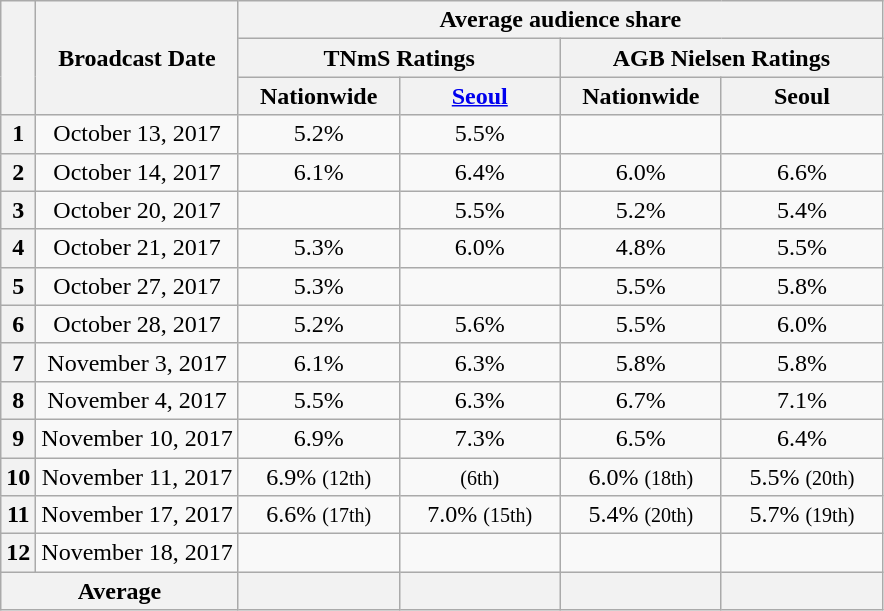<table class="wikitable" style="text-align:center;">
<tr>
<th rowspan="3"></th>
<th rowspan="3">Broadcast Date</th>
<th colspan="4">Average audience share</th>
</tr>
<tr>
<th colspan="2">TNmS Ratings</th>
<th colspan="2">AGB Nielsen Ratings</th>
</tr>
<tr>
<th width="100">Nationwide</th>
<th width="100"><a href='#'>Seoul</a></th>
<th width="100">Nationwide</th>
<th width="100">Seoul</th>
</tr>
<tr>
<th>1</th>
<td>October 13, 2017</td>
<td>5.2% </td>
<td>5.5% </td>
<td> </td>
<td> </td>
</tr>
<tr>
<th>2</th>
<td>October 14, 2017</td>
<td>6.1% </td>
<td>6.4% </td>
<td>6.0% </td>
<td>6.6% </td>
</tr>
<tr>
<th>3</th>
<td>October 20, 2017</td>
<td> </td>
<td>5.5% </td>
<td>5.2% </td>
<td>5.4% </td>
</tr>
<tr>
<th>4</th>
<td>October 21, 2017</td>
<td>5.3% </td>
<td>6.0% </td>
<td>4.8% </td>
<td>5.5% </td>
</tr>
<tr>
<th>5</th>
<td>October 27, 2017</td>
<td>5.3% </td>
<td> </td>
<td>5.5% </td>
<td>5.8% </td>
</tr>
<tr>
<th>6</th>
<td>October 28, 2017</td>
<td>5.2% </td>
<td>5.6% </td>
<td>5.5% </td>
<td>6.0% </td>
</tr>
<tr>
<th>7</th>
<td>November 3, 2017</td>
<td>6.1% </td>
<td>6.3% </td>
<td>5.8% </td>
<td>5.8% </td>
</tr>
<tr>
<th>8</th>
<td>November 4, 2017</td>
<td>5.5% </td>
<td>6.3% </td>
<td>6.7% </td>
<td>7.1% </td>
</tr>
<tr>
<th>9</th>
<td>November 10, 2017</td>
<td>6.9% </td>
<td>7.3% </td>
<td>6.5% </td>
<td>6.4% </td>
</tr>
<tr>
<th>10</th>
<td>November 11, 2017</td>
<td>6.9% <small>(12th)</small></td>
<td><strong></strong> <small>(6th)</small></td>
<td>6.0% <small>(18th)</small></td>
<td>5.5% <small>(20th)</small></td>
</tr>
<tr>
<th>11</th>
<td>November 17, 2017</td>
<td>6.6% <small>(17th)</small></td>
<td>7.0% <small>(15th)</small></td>
<td>5.4% <small>(20th)</small></td>
<td>5.7% <small>(19th)</small></td>
</tr>
<tr>
<th>12</th>
<td>November 18, 2017</td>
<td> </td>
<td> </td>
<td> </td>
<td> </td>
</tr>
<tr>
<th colspan="2">Average</th>
<th></th>
<th></th>
<th></th>
<th></th>
</tr>
</table>
